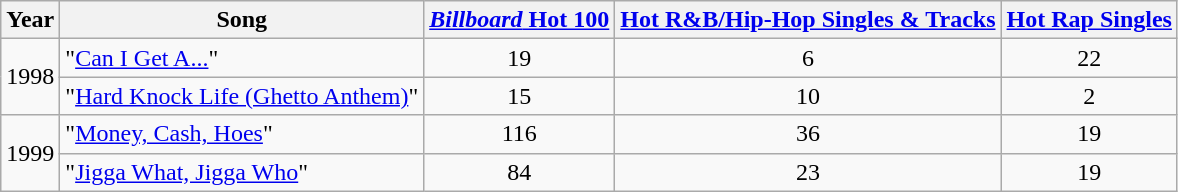<table class="wikitable">
<tr>
<th>Year</th>
<th>Song</th>
<th><a href='#'><em>Billboard</em> Hot 100</a></th>
<th><a href='#'>Hot R&B/Hip-Hop Singles & Tracks</a></th>
<th><a href='#'>Hot Rap Singles</a></th>
</tr>
<tr>
<td rowspan="2">1998</td>
<td>"<a href='#'>Can I Get A...</a>"</td>
<td style="text-align:center;">19</td>
<td style="text-align:center;">6</td>
<td style="text-align:center;">22</td>
</tr>
<tr>
<td>"<a href='#'>Hard Knock Life (Ghetto Anthem)</a>"</td>
<td style="text-align:center;">15</td>
<td style="text-align:center;">10</td>
<td style="text-align:center;">2</td>
</tr>
<tr>
<td rowspan="2">1999</td>
<td>"<a href='#'>Money, Cash, Hoes</a>"</td>
<td style="text-align:center;">116</td>
<td style="text-align:center;">36</td>
<td style="text-align:center;">19</td>
</tr>
<tr>
<td>"<a href='#'>Jigga What, Jigga Who</a>"</td>
<td style="text-align:center;">84</td>
<td style="text-align:center;">23</td>
<td style="text-align:center;">19</td>
</tr>
</table>
